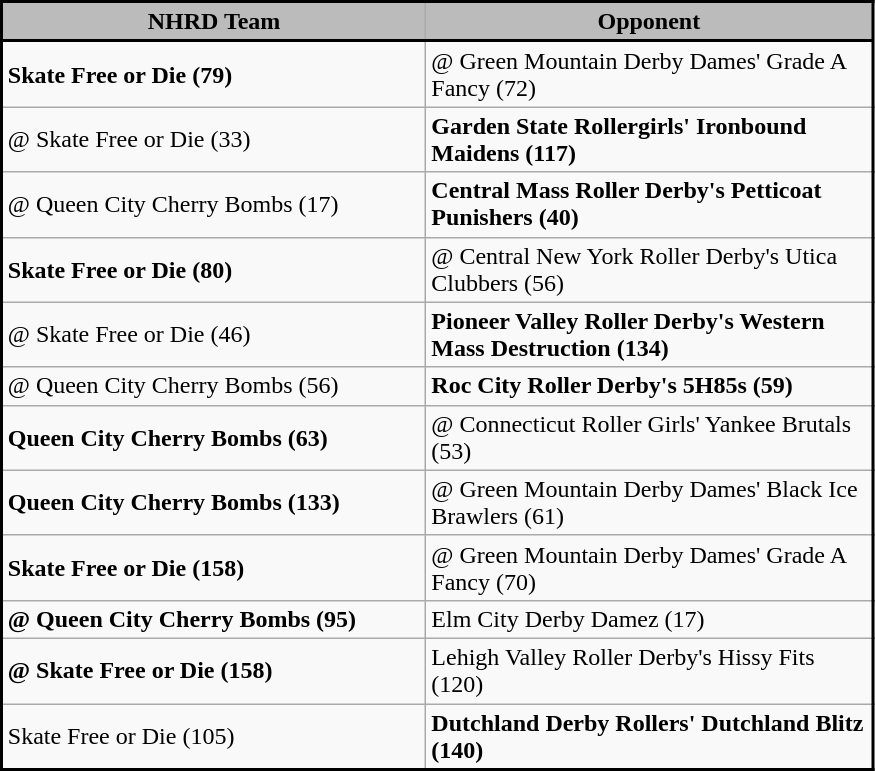<table class="wikitable" style="border:2px solid black;">
<tr>
<th style="background:#BBBBBB; border-bottom:2px solid black;" width=275px>NHRD Team</th>
<th style="background:#BBBBBB; border-bottom:2px solid black;" width=290px>Opponent</th>
</tr>
<tr>
<td><strong>Skate Free or Die (79)</strong></td>
<td>@ Green Mountain Derby Dames' Grade A Fancy (72)</td>
</tr>
<tr>
<td>@ Skate Free or Die (33)</td>
<td><strong>Garden State Rollergirls' Ironbound Maidens (117)</strong></td>
</tr>
<tr>
<td>@ Queen City Cherry Bombs (17)</td>
<td><strong>Central Mass Roller Derby's Petticoat Punishers (40)</strong></td>
</tr>
<tr>
<td><strong>Skate Free or Die (80)</strong></td>
<td>@ Central New York Roller Derby's Utica Clubbers (56)</td>
</tr>
<tr>
<td>@ Skate Free or Die (46)</td>
<td><strong>Pioneer Valley Roller Derby's Western Mass Destruction (134)</strong></td>
</tr>
<tr>
<td>@ Queen City Cherry Bombs (56)</td>
<td><strong>Roc City Roller Derby's 5H85s (59)</strong></td>
</tr>
<tr>
<td><strong>Queen City Cherry Bombs (63)</strong></td>
<td>@ Connecticut Roller Girls' Yankee Brutals (53)</td>
</tr>
<tr>
<td><strong>Queen City Cherry Bombs (133)</strong></td>
<td>@ Green Mountain Derby Dames' Black Ice Brawlers (61)</td>
</tr>
<tr>
<td><strong>Skate Free or Die (158)</strong></td>
<td>@ Green Mountain Derby Dames' Grade A Fancy (70)</td>
</tr>
<tr>
<td><strong>@ Queen City Cherry Bombs (95)</strong></td>
<td>Elm City Derby Damez (17)</td>
</tr>
<tr>
<td><strong>@ Skate Free or Die (158)</strong></td>
<td>Lehigh Valley Roller Derby's Hissy Fits (120)</td>
</tr>
<tr>
<td>Skate Free or Die (105)</td>
<td><strong>Dutchland Derby Rollers' Dutchland Blitz (140)</strong></td>
</tr>
</table>
